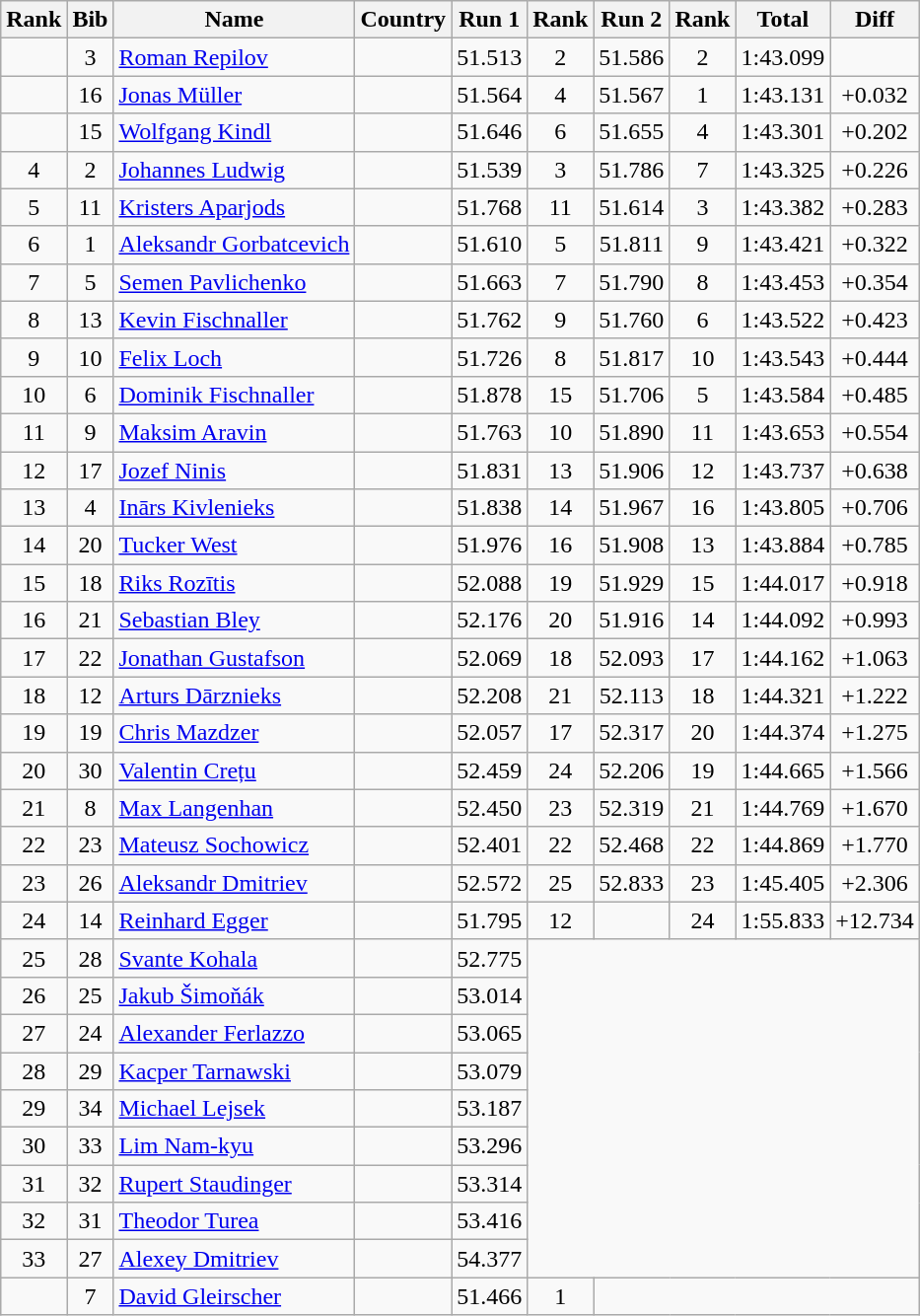<table class="wikitable sortable" style="text-align:center">
<tr>
<th>Rank</th>
<th>Bib</th>
<th>Name</th>
<th>Country</th>
<th>Run 1</th>
<th>Rank</th>
<th>Run 2</th>
<th>Rank</th>
<th>Total</th>
<th>Diff</th>
</tr>
<tr>
<td></td>
<td>3</td>
<td align=left><a href='#'>Roman Repilov</a></td>
<td align=left></td>
<td>51.513</td>
<td>2</td>
<td>51.586</td>
<td>2</td>
<td>1:43.099</td>
<td></td>
</tr>
<tr>
<td></td>
<td>16</td>
<td align=left><a href='#'>Jonas Müller</a></td>
<td align=left></td>
<td>51.564</td>
<td>4</td>
<td>51.567</td>
<td>1</td>
<td>1:43.131</td>
<td>+0.032</td>
</tr>
<tr>
<td></td>
<td>15</td>
<td align=left><a href='#'>Wolfgang Kindl</a></td>
<td align=left></td>
<td>51.646</td>
<td>6</td>
<td>51.655</td>
<td>4</td>
<td>1:43.301</td>
<td>+0.202</td>
</tr>
<tr>
<td>4</td>
<td>2</td>
<td align=left><a href='#'>Johannes Ludwig</a></td>
<td align=left></td>
<td>51.539</td>
<td>3</td>
<td>51.786</td>
<td>7</td>
<td>1:43.325</td>
<td>+0.226</td>
</tr>
<tr>
<td>5</td>
<td>11</td>
<td align=left><a href='#'>Kristers Aparjods</a></td>
<td align=left></td>
<td>51.768</td>
<td>11</td>
<td>51.614</td>
<td>3</td>
<td>1:43.382</td>
<td>+0.283</td>
</tr>
<tr>
<td>6</td>
<td>1</td>
<td align=left><a href='#'>Aleksandr Gorbatcevich</a></td>
<td align=left></td>
<td>51.610</td>
<td>5</td>
<td>51.811</td>
<td>9</td>
<td>1:43.421</td>
<td>+0.322</td>
</tr>
<tr>
<td>7</td>
<td>5</td>
<td align=left><a href='#'>Semen Pavlichenko</a></td>
<td align=left></td>
<td>51.663</td>
<td>7</td>
<td>51.790</td>
<td>8</td>
<td>1:43.453</td>
<td>+0.354</td>
</tr>
<tr>
<td>8</td>
<td>13</td>
<td align=left><a href='#'>Kevin Fischnaller</a></td>
<td align=left></td>
<td>51.762</td>
<td>9</td>
<td>51.760</td>
<td>6</td>
<td>1:43.522</td>
<td>+0.423</td>
</tr>
<tr>
<td>9</td>
<td>10</td>
<td align=left><a href='#'>Felix Loch</a></td>
<td align=left></td>
<td>51.726</td>
<td>8</td>
<td>51.817</td>
<td>10</td>
<td>1:43.543</td>
<td>+0.444</td>
</tr>
<tr>
<td>10</td>
<td>6</td>
<td align=left><a href='#'>Dominik Fischnaller</a></td>
<td align=left></td>
<td>51.878</td>
<td>15</td>
<td>51.706</td>
<td>5</td>
<td>1:43.584</td>
<td>+0.485</td>
</tr>
<tr>
<td>11</td>
<td>9</td>
<td align=left><a href='#'>Maksim Aravin</a></td>
<td align=left></td>
<td>51.763</td>
<td>10</td>
<td>51.890</td>
<td>11</td>
<td>1:43.653</td>
<td>+0.554</td>
</tr>
<tr>
<td>12</td>
<td>17</td>
<td align=left><a href='#'>Jozef Ninis</a></td>
<td align=left></td>
<td>51.831</td>
<td>13</td>
<td>51.906</td>
<td>12</td>
<td>1:43.737</td>
<td>+0.638</td>
</tr>
<tr>
<td>13</td>
<td>4</td>
<td align=left><a href='#'>Inārs Kivlenieks</a></td>
<td align=left></td>
<td>51.838</td>
<td>14</td>
<td>51.967</td>
<td>16</td>
<td>1:43.805</td>
<td>+0.706</td>
</tr>
<tr>
<td>14</td>
<td>20</td>
<td align=left><a href='#'>Tucker West</a></td>
<td align=left></td>
<td>51.976</td>
<td>16</td>
<td>51.908</td>
<td>13</td>
<td>1:43.884</td>
<td>+0.785</td>
</tr>
<tr>
<td>15</td>
<td>18</td>
<td align=left><a href='#'>Riks Rozītis</a></td>
<td align=left></td>
<td>52.088</td>
<td>19</td>
<td>51.929</td>
<td>15</td>
<td>1:44.017</td>
<td>+0.918</td>
</tr>
<tr>
<td>16</td>
<td>21</td>
<td align=left><a href='#'>Sebastian Bley</a></td>
<td align=left></td>
<td>52.176</td>
<td>20</td>
<td>51.916</td>
<td>14</td>
<td>1:44.092</td>
<td>+0.993</td>
</tr>
<tr>
<td>17</td>
<td>22</td>
<td align=left><a href='#'>Jonathan Gustafson</a></td>
<td align=left></td>
<td>52.069</td>
<td>18</td>
<td>52.093</td>
<td>17</td>
<td>1:44.162</td>
<td>+1.063</td>
</tr>
<tr>
<td>18</td>
<td>12</td>
<td align=left><a href='#'>Arturs Dārznieks</a></td>
<td align=left></td>
<td>52.208</td>
<td>21</td>
<td>52.113</td>
<td>18</td>
<td>1:44.321</td>
<td>+1.222</td>
</tr>
<tr>
<td>19</td>
<td>19</td>
<td align=left><a href='#'>Chris Mazdzer</a></td>
<td align=left></td>
<td>52.057</td>
<td>17</td>
<td>52.317</td>
<td>20</td>
<td>1:44.374</td>
<td>+1.275</td>
</tr>
<tr>
<td>20</td>
<td>30</td>
<td align=left><a href='#'>Valentin Crețu</a></td>
<td align=left></td>
<td>52.459</td>
<td>24</td>
<td>52.206</td>
<td>19</td>
<td>1:44.665</td>
<td>+1.566</td>
</tr>
<tr>
<td>21</td>
<td>8</td>
<td align=left><a href='#'>Max Langenhan</a></td>
<td align=left></td>
<td>52.450</td>
<td>23</td>
<td>52.319</td>
<td>21</td>
<td>1:44.769</td>
<td>+1.670</td>
</tr>
<tr>
<td>22</td>
<td>23</td>
<td align=left><a href='#'>Mateusz Sochowicz</a></td>
<td align=left></td>
<td>52.401</td>
<td>22</td>
<td>52.468</td>
<td>22</td>
<td>1:44.869</td>
<td>+1.770</td>
</tr>
<tr>
<td>23</td>
<td>26</td>
<td align=left><a href='#'>Aleksandr Dmitriev</a></td>
<td align=left></td>
<td>52.572</td>
<td>25</td>
<td>52.833</td>
<td>23</td>
<td>1:45.405</td>
<td>+2.306</td>
</tr>
<tr>
<td>24</td>
<td>14</td>
<td align=left><a href='#'>Reinhard Egger</a></td>
<td align=left></td>
<td>51.795</td>
<td>12</td>
<td></td>
<td>24</td>
<td>1:55.833</td>
<td>+12.734</td>
</tr>
<tr>
<td>25</td>
<td>28</td>
<td align=left><a href='#'>Svante Kohala</a></td>
<td align=left></td>
<td>52.775</td>
<td colspan=5 rowspan=9></td>
</tr>
<tr>
<td>26</td>
<td>25</td>
<td align=left><a href='#'>Jakub Šimoňák</a></td>
<td align=left></td>
<td>53.014</td>
</tr>
<tr>
<td>27</td>
<td>24</td>
<td align=left><a href='#'>Alexander Ferlazzo</a></td>
<td align=left></td>
<td>53.065</td>
</tr>
<tr>
<td>28</td>
<td>29</td>
<td align=left><a href='#'>Kacper Tarnawski</a></td>
<td align=left></td>
<td>53.079</td>
</tr>
<tr>
<td>29</td>
<td>34</td>
<td align=left><a href='#'>Michael Lejsek</a></td>
<td align=left></td>
<td>53.187</td>
</tr>
<tr>
<td>30</td>
<td>33</td>
<td align=left><a href='#'>Lim Nam-kyu</a></td>
<td align=left></td>
<td>53.296</td>
</tr>
<tr>
<td>31</td>
<td>32</td>
<td align=left><a href='#'>Rupert Staudinger</a></td>
<td align=left></td>
<td>53.314</td>
</tr>
<tr>
<td>32</td>
<td>31</td>
<td align=left><a href='#'>Theodor Turea</a></td>
<td align=left></td>
<td>53.416</td>
</tr>
<tr>
<td>33</td>
<td>27</td>
<td align=left><a href='#'>Alexey Dmitriev</a></td>
<td align=left></td>
<td>54.377</td>
</tr>
<tr>
<td></td>
<td>7</td>
<td align=left><a href='#'>David Gleirscher</a></td>
<td align=left></td>
<td>51.466 </td>
<td>1</td>
<td colspan=4></td>
</tr>
</table>
